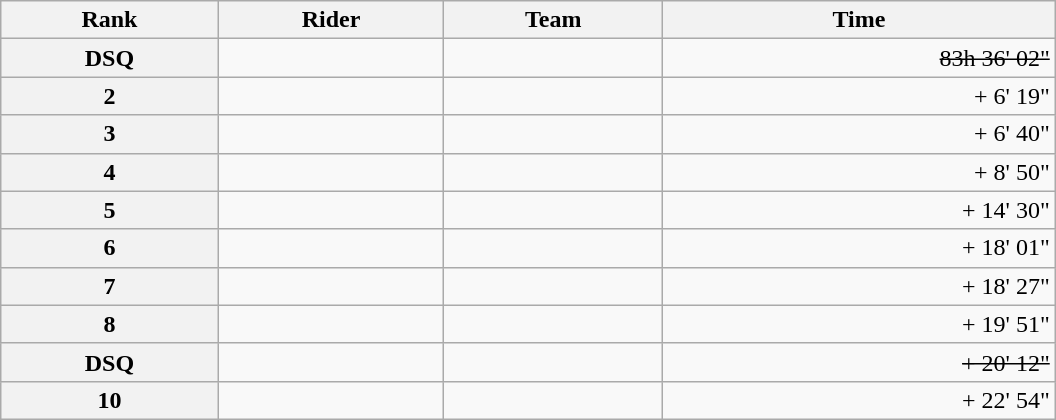<table class="wikitable" style="width:44em;margin-bottom:0;">
<tr>
<th scope="col">Rank</th>
<th scope="col">Rider</th>
<th scope="col">Team</th>
<th scope="col">Time</th>
</tr>
<tr>
<th scope="row">DSQ</th>
<td><s></s></td>
<td><s></s></td>
<td style="text-align:right;"><s>83h 36' 02"</s></td>
</tr>
<tr>
<th scope="row">2</th>
<td></td>
<td></td>
<td style="text-align:right;">+ 6' 19"</td>
</tr>
<tr>
<th scope="row">3</th>
<td></td>
<td></td>
<td style="text-align:right;">+ 6' 40"</td>
</tr>
<tr>
<th scope="row">4</th>
<td></td>
<td></td>
<td style="text-align:right;">+ 8' 50"</td>
</tr>
<tr>
<th scope="row">5</th>
<td></td>
<td></td>
<td style="text-align:right;">+ 14' 30"</td>
</tr>
<tr>
<th scope="row">6</th>
<td></td>
<td></td>
<td style="text-align:right;">+ 18' 01"</td>
</tr>
<tr>
<th scope="row">7</th>
<td></td>
<td></td>
<td style="text-align:right;">+ 18' 27"</td>
</tr>
<tr>
<th scope="row">8</th>
<td></td>
<td></td>
<td style="text-align:right;">+ 19' 51"</td>
</tr>
<tr>
<th scope="row">DSQ</th>
<td><s></s></td>
<td><s></s></td>
<td style="text-align:right;"><s>+ 20' 12"</s></td>
</tr>
<tr>
<th scope="row">10</th>
<td></td>
<td></td>
<td style="text-align:right;">+ 22' 54"</td>
</tr>
</table>
